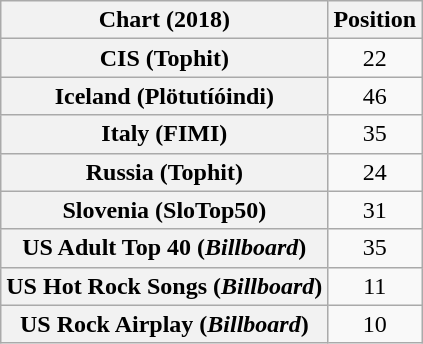<table class="wikitable sortable plainrowheaders" style="text-align:center">
<tr>
<th scope="col">Chart (2018)</th>
<th scope="col">Position</th>
</tr>
<tr>
<th scope="row">CIS (Tophit)</th>
<td>22</td>
</tr>
<tr>
<th scope="row">Iceland (Plötutíóindi)</th>
<td>46</td>
</tr>
<tr>
<th scope="row">Italy (FIMI)</th>
<td>35</td>
</tr>
<tr>
<th scope="row">Russia (Tophit)</th>
<td>24</td>
</tr>
<tr>
<th scope="row">Slovenia (SloTop50)</th>
<td>31</td>
</tr>
<tr>
<th scope="row">US Adult Top 40 (<em>Billboard</em>)</th>
<td>35</td>
</tr>
<tr>
<th scope="row">US Hot Rock Songs (<em>Billboard</em>)</th>
<td>11</td>
</tr>
<tr>
<th scope="row">US Rock Airplay (<em>Billboard</em>)</th>
<td>10</td>
</tr>
</table>
